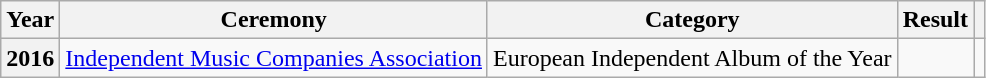<table class="wikitable plainrowheaders" style="border:none; margin:0;">
<tr>
<th scope="col">Year</th>
<th scope="col">Ceremony</th>
<th scope="col">Category</th>
<th scope="col">Result</th>
<th scope="col" class="unsortable"></th>
</tr>
<tr>
<th scope="row">2016</th>
<td><a href='#'>Independent Music Companies Association</a></td>
<td>European Independent Album of the Year</td>
<td></td>
<td></td>
</tr>
</table>
